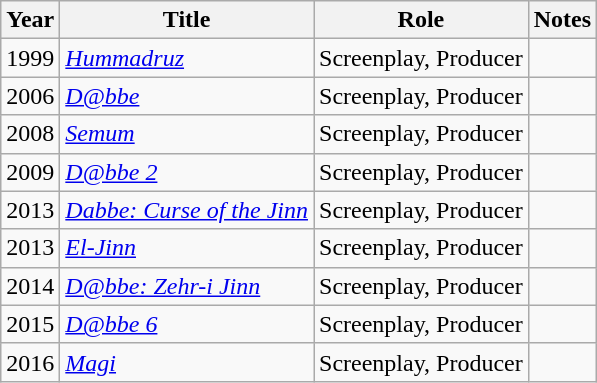<table class="wikitable sortable">
<tr>
<th>Year</th>
<th>Title</th>
<th>Role</th>
<th class="unsortable">Notes</th>
</tr>
<tr>
<td>1999</td>
<td><em><a href='#'>Hummadruz</a></em></td>
<td>Screenplay, Producer</td>
<td></td>
</tr>
<tr>
<td>2006</td>
<td><em><a href='#'>D@bbe</a></em></td>
<td>Screenplay, Producer</td>
<td></td>
</tr>
<tr>
<td>2008</td>
<td><em><a href='#'>Semum</a></em></td>
<td>Screenplay, Producer</td>
<td></td>
</tr>
<tr>
<td>2009</td>
<td><em><a href='#'>D@bbe 2</a></em></td>
<td>Screenplay, Producer</td>
</tr>
<tr>
<td>2013</td>
<td><em><a href='#'>Dabbe: Curse of the Jinn</a></em></td>
<td>Screenplay, Producer</td>
<td></td>
</tr>
<tr>
<td>2013</td>
<td><em><a href='#'>El-Jinn</a></em></td>
<td>Screenplay, Producer</td>
<td></td>
</tr>
<tr>
<td>2014</td>
<td><em><a href='#'>D@bbe: Zehr-i Jinn</a></em></td>
<td>Screenplay, Producer</td>
<td></td>
</tr>
<tr>
<td>2015</td>
<td><em><a href='#'>D@bbe 6</a></em></td>
<td>Screenplay, Producer</td>
<td></td>
</tr>
<tr>
<td>2016</td>
<td><em><a href='#'>Magi</a></em></td>
<td>Screenplay, Producer</td>
<td></td>
</tr>
</table>
